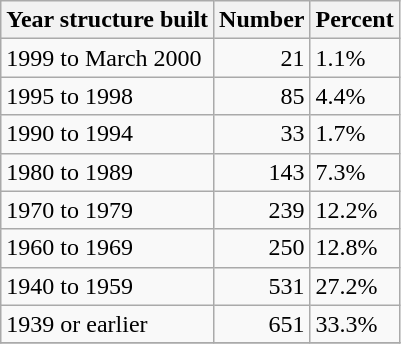<table class=wikitable>
<tr>
<th>Year structure built</th>
<th>Number</th>
<th>Percent</th>
</tr>
<tr>
<td>1999 to March 2000</td>
<td align=right>21</td>
<td>1.1%</td>
</tr>
<tr>
<td>1995 to 1998</td>
<td align=right>85</td>
<td>4.4%</td>
</tr>
<tr>
<td>1990 to 1994</td>
<td align=right>33</td>
<td>1.7%</td>
</tr>
<tr>
<td>1980 to 1989</td>
<td align=right>143</td>
<td>7.3%</td>
</tr>
<tr>
<td>1970 to 1979</td>
<td align=right>239</td>
<td>12.2%</td>
</tr>
<tr>
<td>1960 to 1969</td>
<td align=right>250</td>
<td>12.8%</td>
</tr>
<tr>
<td>1940 to 1959</td>
<td align=right>531</td>
<td>27.2%</td>
</tr>
<tr>
<td>1939 or earlier</td>
<td align=right>651</td>
<td>33.3%</td>
</tr>
<tr>
</tr>
</table>
